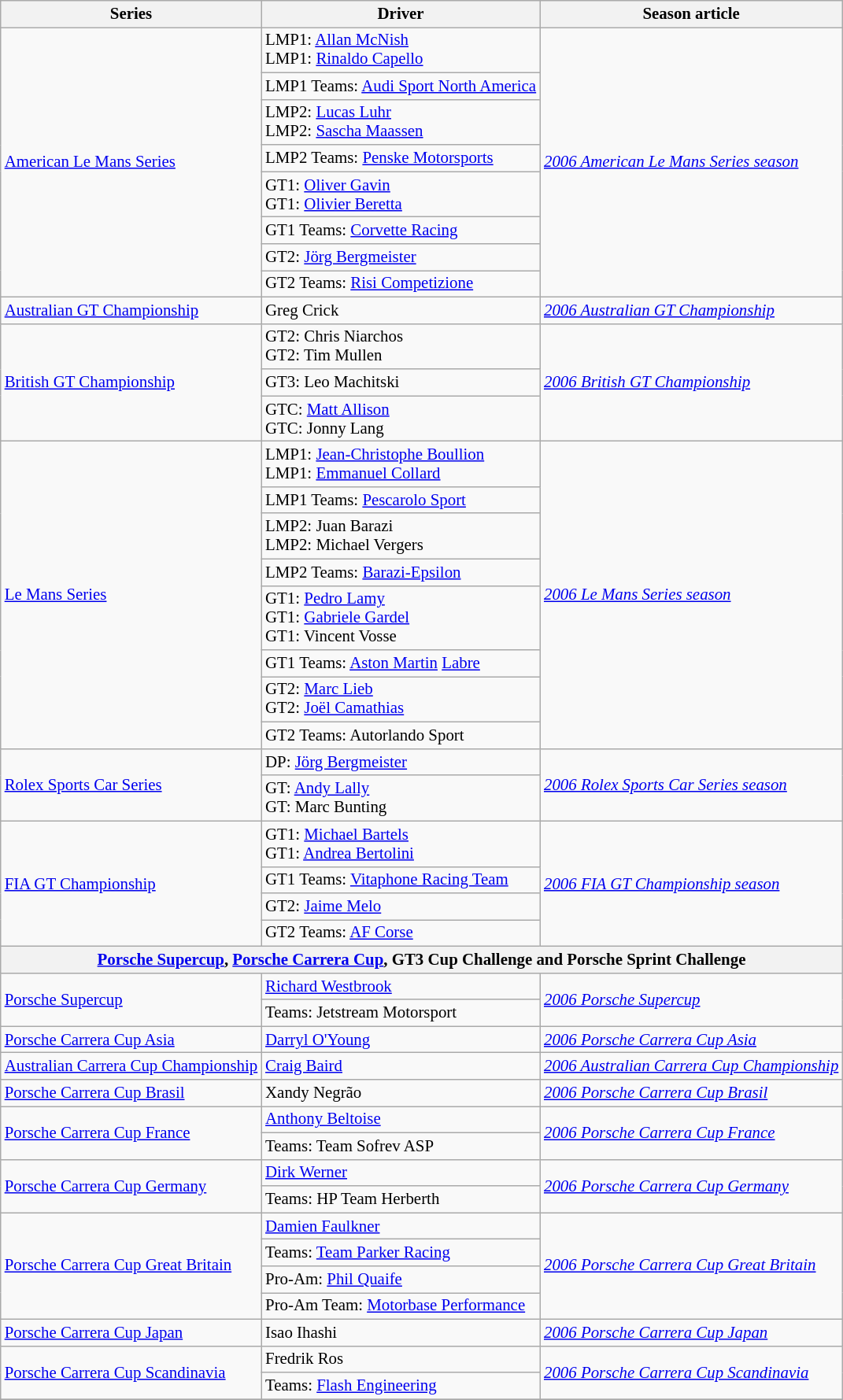<table class="wikitable" style="font-size: 87%;">
<tr>
<th>Series</th>
<th>Driver</th>
<th>Season article</th>
</tr>
<tr>
<td rowspan=8><a href='#'>American Le Mans Series</a></td>
<td>LMP1:  <a href='#'>Allan McNish</a> <br>LMP1:  <a href='#'>Rinaldo Capello</a></td>
<td rowspan=8><em><a href='#'>2006 American Le Mans Series season</a></em></td>
</tr>
<tr>
<td>LMP1 Teams:  <a href='#'>Audi Sport North America</a></td>
</tr>
<tr>
<td>LMP2:  <a href='#'>Lucas Luhr</a><br>LMP2:  <a href='#'>Sascha Maassen</a></td>
</tr>
<tr>
<td>LMP2 Teams:  <a href='#'>Penske Motorsports</a></td>
</tr>
<tr>
<td>GT1:  <a href='#'>Oliver Gavin</a><br>GT1:  <a href='#'>Olivier Beretta</a></td>
</tr>
<tr>
<td>GT1 Teams:  <a href='#'>Corvette Racing</a></td>
</tr>
<tr>
<td>GT2:  <a href='#'>Jörg Bergmeister</a></td>
</tr>
<tr>
<td>GT2 Teams:  <a href='#'>Risi Competizione</a></td>
</tr>
<tr>
<td><a href='#'>Australian GT Championship</a></td>
<td> Greg Crick</td>
<td><em><a href='#'>2006 Australian GT Championship</a></em></td>
</tr>
<tr>
<td rowspan=3><a href='#'>British GT Championship</a></td>
<td>GT2:  Chris Niarchos<br>GT2:  Tim Mullen</td>
<td rowspan=3><em><a href='#'>2006 British GT Championship</a></em></td>
</tr>
<tr>
<td>GT3:  Leo Machitski</td>
</tr>
<tr>
<td>GTC:  <a href='#'>Matt Allison</a><br>GTC:  Jonny Lang</td>
</tr>
<tr>
<td rowspan=8><a href='#'>Le Mans Series</a></td>
<td>LMP1:  <a href='#'>Jean-Christophe Boullion</a><br>LMP1:  <a href='#'>Emmanuel Collard</a></td>
<td rowspan=8><em><a href='#'>2006 Le Mans Series season</a></em></td>
</tr>
<tr>
<td>LMP1 Teams:  <a href='#'>Pescarolo Sport</a></td>
</tr>
<tr>
<td>LMP2:  Juan Barazi<br>LMP2:  Michael Vergers</td>
</tr>
<tr>
<td>LMP2 Teams:  <a href='#'>Barazi-Epsilon</a></td>
</tr>
<tr>
<td>GT1:  <a href='#'>Pedro Lamy</a><br>GT1:  <a href='#'>Gabriele Gardel</a><br>GT1:  Vincent Vosse</td>
</tr>
<tr>
<td>GT1 Teams:  <a href='#'>Aston Martin</a> <a href='#'>Labre</a></td>
</tr>
<tr>
<td>GT2:  <a href='#'>Marc Lieb</a><br>GT2:  <a href='#'>Joël Camathias</a></td>
</tr>
<tr>
<td>GT2 Teams:  Autorlando Sport</td>
</tr>
<tr>
<td rowspan=2><a href='#'>Rolex Sports Car Series</a></td>
<td>DP:  <a href='#'>Jörg Bergmeister</a></td>
<td rowspan=2><em><a href='#'>2006 Rolex Sports Car Series season</a></em></td>
</tr>
<tr>
<td>GT:  <a href='#'>Andy Lally</a><br>GT:  Marc Bunting</td>
</tr>
<tr>
<td rowspan=4><a href='#'>FIA GT Championship</a></td>
<td>GT1:  <a href='#'>Michael Bartels</a><br>GT1:  <a href='#'>Andrea Bertolini</a></td>
<td rowspan=4><em><a href='#'>2006 FIA GT Championship season</a></em></td>
</tr>
<tr>
<td>GT1 Teams:  <a href='#'>Vitaphone Racing Team</a></td>
</tr>
<tr>
<td>GT2:  <a href='#'>Jaime Melo</a></td>
</tr>
<tr>
<td>GT2 Teams:  <a href='#'>AF Corse</a></td>
</tr>
<tr>
<th colspan="3"><a href='#'>Porsche Supercup</a>, <a href='#'>Porsche Carrera Cup</a>, GT3 Cup Challenge and Porsche Sprint Challenge</th>
</tr>
<tr>
<td rowspan=2><a href='#'>Porsche Supercup</a></td>
<td> <a href='#'>Richard Westbrook</a></td>
<td rowspan=2><em><a href='#'>2006 Porsche Supercup</a></em></td>
</tr>
<tr>
<td>Teams:  Jetstream Motorsport</td>
</tr>
<tr>
<td><a href='#'>Porsche Carrera Cup Asia</a></td>
<td> <a href='#'>Darryl O'Young</a></td>
<td><em><a href='#'>2006 Porsche Carrera Cup Asia</a></em></td>
</tr>
<tr>
<td><a href='#'>Australian Carrera Cup Championship</a></td>
<td> <a href='#'>Craig Baird</a></td>
<td><em><a href='#'>2006 Australian Carrera Cup Championship</a></em></td>
</tr>
<tr>
<td><a href='#'>Porsche Carrera Cup Brasil</a></td>
<td> Xandy Negrão</td>
<td><em><a href='#'>2006 Porsche Carrera Cup Brasil</a></em></td>
</tr>
<tr>
<td rowspan=2><a href='#'>Porsche Carrera Cup France</a></td>
<td> <a href='#'>Anthony Beltoise</a></td>
<td rowspan=2><em><a href='#'>2006 Porsche Carrera Cup France</a></em></td>
</tr>
<tr>
<td>Teams:  Team Sofrev ASP</td>
</tr>
<tr>
<td rowspan=2><a href='#'>Porsche Carrera Cup Germany</a></td>
<td> <a href='#'>Dirk Werner</a></td>
<td rowspan=2><em><a href='#'>2006 Porsche Carrera Cup Germany</a></em></td>
</tr>
<tr>
<td>Teams:  HP Team Herberth</td>
</tr>
<tr>
<td rowspan=4><a href='#'>Porsche Carrera Cup Great Britain</a></td>
<td> <a href='#'>Damien Faulkner</a></td>
<td rowspan=4><em><a href='#'>2006 Porsche Carrera Cup Great Britain</a></em></td>
</tr>
<tr>
<td>Teams:  <a href='#'>Team Parker Racing</a></td>
</tr>
<tr>
<td>Pro-Am:  <a href='#'>Phil Quaife</a></td>
</tr>
<tr>
<td>Pro-Am Team:  <a href='#'>Motorbase Performance</a></td>
</tr>
<tr>
<td><a href='#'>Porsche Carrera Cup Japan</a></td>
<td> Isao Ihashi</td>
<td><em><a href='#'>2006 Porsche Carrera Cup Japan</a></em></td>
</tr>
<tr>
<td rowspan=2><a href='#'>Porsche Carrera Cup Scandinavia</a></td>
<td> Fredrik Ros</td>
<td rowspan=2><em><a href='#'>2006 Porsche Carrera Cup Scandinavia</a></em></td>
</tr>
<tr>
<td>Teams:  <a href='#'>Flash Engineering</a></td>
</tr>
<tr>
</tr>
</table>
